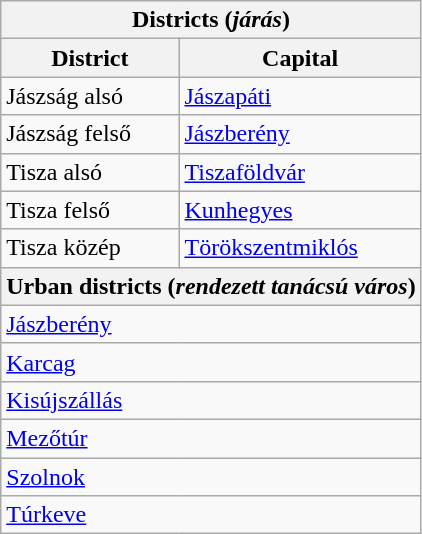<table class="wikitable">
<tr>
<th colspan=2>Districts (<em>járás</em>)</th>
</tr>
<tr>
<th>District</th>
<th>Capital</th>
</tr>
<tr>
<td>Jászság alsó</td>
<td><a href='#'>Jászapáti</a></td>
</tr>
<tr>
<td>Jászság felső</td>
<td><a href='#'>Jászberény</a></td>
</tr>
<tr>
<td>Tisza alsó</td>
<td><a href='#'>Tiszaföldvár</a></td>
</tr>
<tr>
<td>Tisza felső</td>
<td><a href='#'>Kunhegyes</a></td>
</tr>
<tr>
<td>Tisza közép</td>
<td><a href='#'>Törökszentmiklós</a></td>
</tr>
<tr>
<th colspan=2>Urban districts (<em>rendezett tanácsú város</em>)</th>
</tr>
<tr>
<td colspan=2><a href='#'>Jászberény</a></td>
</tr>
<tr>
<td colspan=2><a href='#'>Karcag</a></td>
</tr>
<tr>
<td colspan=2><a href='#'>Kisújszállás</a></td>
</tr>
<tr>
<td colspan=2><a href='#'>Mezőtúr</a></td>
</tr>
<tr>
<td colspan=2><a href='#'>Szolnok</a></td>
</tr>
<tr>
<td colspan=2><a href='#'>Túrkeve</a></td>
</tr>
</table>
